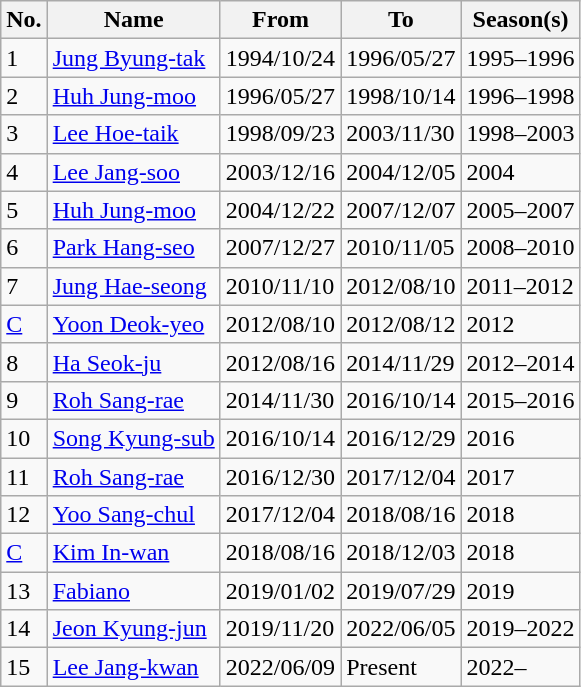<table class="wikitable">
<tr>
<th scope=col>No.</th>
<th scope=col>Name</th>
<th scope=col>From</th>
<th scope=col>To</th>
<th scope=col>Season(s)</th>
</tr>
<tr>
<td>1</td>
<td> <a href='#'>Jung Byung-tak</a></td>
<td>1994/10/24</td>
<td>1996/05/27</td>
<td>1995–1996</td>
</tr>
<tr>
<td>2</td>
<td> <a href='#'>Huh Jung-moo</a></td>
<td>1996/05/27</td>
<td>1998/10/14</td>
<td>1996–1998</td>
</tr>
<tr>
<td>3</td>
<td> <a href='#'>Lee Hoe-taik</a></td>
<td>1998/09/23</td>
<td>2003/11/30</td>
<td>1998–2003</td>
</tr>
<tr>
<td>4</td>
<td> <a href='#'>Lee Jang-soo</a></td>
<td>2003/12/16</td>
<td>2004/12/05</td>
<td>2004</td>
</tr>
<tr>
<td>5</td>
<td> <a href='#'>Huh Jung-moo</a></td>
<td>2004/12/22</td>
<td>2007/12/07</td>
<td>2005–2007</td>
</tr>
<tr>
<td>6</td>
<td> <a href='#'>Park Hang-seo</a></td>
<td>2007/12/27</td>
<td>2010/11/05</td>
<td>2008–2010</td>
</tr>
<tr>
<td>7</td>
<td> <a href='#'>Jung Hae-seong</a></td>
<td>2010/11/10</td>
<td>2012/08/10</td>
<td>2011–2012</td>
</tr>
<tr>
<td><a href='#'>C</a></td>
<td> <a href='#'>Yoon Deok-yeo</a></td>
<td>2012/08/10</td>
<td>2012/08/12</td>
<td>2012</td>
</tr>
<tr>
<td>8</td>
<td> <a href='#'>Ha Seok-ju</a></td>
<td>2012/08/16</td>
<td>2014/11/29</td>
<td>2012–2014</td>
</tr>
<tr>
<td>9</td>
<td> <a href='#'>Roh Sang-rae</a></td>
<td>2014/11/30</td>
<td>2016/10/14</td>
<td>2015–2016</td>
</tr>
<tr>
<td>10</td>
<td> <a href='#'>Song Kyung-sub</a></td>
<td>2016/10/14</td>
<td>2016/12/29</td>
<td>2016</td>
</tr>
<tr>
<td>11</td>
<td> <a href='#'>Roh Sang-rae</a></td>
<td>2016/12/30</td>
<td>2017/12/04</td>
<td>2017</td>
</tr>
<tr>
<td>12</td>
<td> <a href='#'>Yoo Sang-chul</a></td>
<td>2017/12/04</td>
<td>2018/08/16</td>
<td>2018</td>
</tr>
<tr>
<td><a href='#'>C</a></td>
<td> <a href='#'>Kim In-wan</a></td>
<td>2018/08/16</td>
<td>2018/12/03</td>
<td>2018</td>
</tr>
<tr>
<td>13</td>
<td> <a href='#'>Fabiano</a></td>
<td>2019/01/02</td>
<td>2019/07/29</td>
<td>2019</td>
</tr>
<tr>
<td>14</td>
<td> <a href='#'>Jeon Kyung-jun</a></td>
<td>2019/11/20</td>
<td>2022/06/05</td>
<td>2019–2022</td>
</tr>
<tr>
<td>15</td>
<td> <a href='#'>Lee Jang-kwan</a></td>
<td>2022/06/09</td>
<td>Present</td>
<td>2022–</td>
</tr>
</table>
